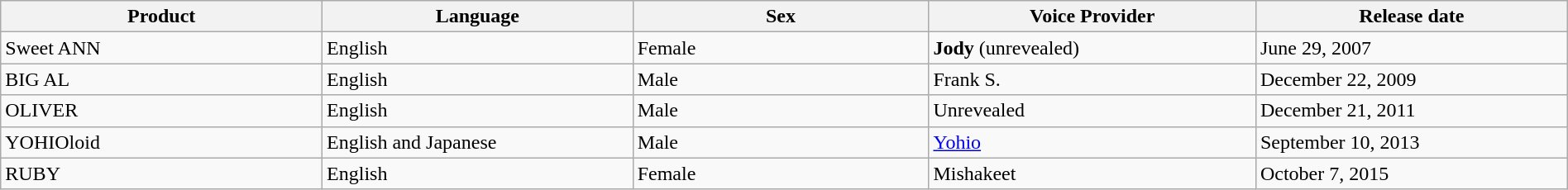<table class="wikitable sortable" style="text-align:left; width:100%">
<tr>
<th width="5%">Product</th>
<th width="5%">Language</th>
<th width="5%">Sex</th>
<th width="5%">Voice Provider</th>
<th width="5%">Release date</th>
</tr>
<tr>
<td>Sweet ANN</td>
<td>English</td>
<td>Female</td>
<td><strong>Jody</strong> (unrevealed)</td>
<td>June 29, 2007</td>
</tr>
<tr>
<td>BIG AL</td>
<td>English</td>
<td>Male</td>
<td>Frank S.</td>
<td>December 22, 2009</td>
</tr>
<tr>
<td>OLIVER</td>
<td>English</td>
<td>Male</td>
<td>Unrevealed</td>
<td>December 21, 2011</td>
</tr>
<tr>
<td>YOHIOloid</td>
<td>English and Japanese</td>
<td>Male</td>
<td><a href='#'>Yohio</a></td>
<td>September 10, 2013</td>
</tr>
<tr>
<td>RUBY</td>
<td>English</td>
<td>Female</td>
<td>Mishakeet</td>
<td>October 7, 2015</td>
</tr>
</table>
